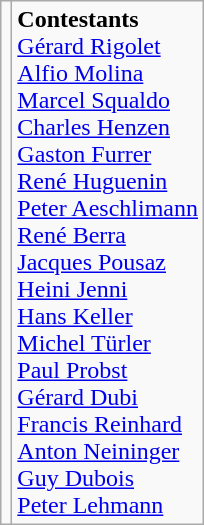<table class="wikitable" style="text-align:center">
<tr>
<td></td>
<td align=left><strong>Contestants</strong><br> <a href='#'>Gérard Rigolet</a> <br> <a href='#'>Alfio Molina</a> <br> <a href='#'>Marcel Squaldo</a> <br> <a href='#'>Charles Henzen</a> <br> <a href='#'>Gaston Furrer</a> <br> <a href='#'>René Huguenin</a> <br> <a href='#'>Peter Aeschlimann</a> <br> <a href='#'>René Berra</a> <br> <a href='#'>Jacques Pousaz</a> <br> <a href='#'>Heini Jenni</a> <br> <a href='#'>Hans Keller</a> <br> <a href='#'>Michel Türler</a> <br> <a href='#'>Paul Probst</a> <br> <a href='#'>Gérard Dubi</a> <br> <a href='#'>Francis Reinhard</a> <br> <a href='#'>Anton Neininger</a> <br> <a href='#'>Guy Dubois</a> <br> <a href='#'>Peter Lehmann</a></td>
</tr>
</table>
